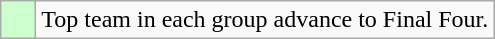<table class="wikitable">
<tr>
<td style="background:#cfc;">    </td>
<td>Top team in each group advance to Final Four.</td>
</tr>
</table>
